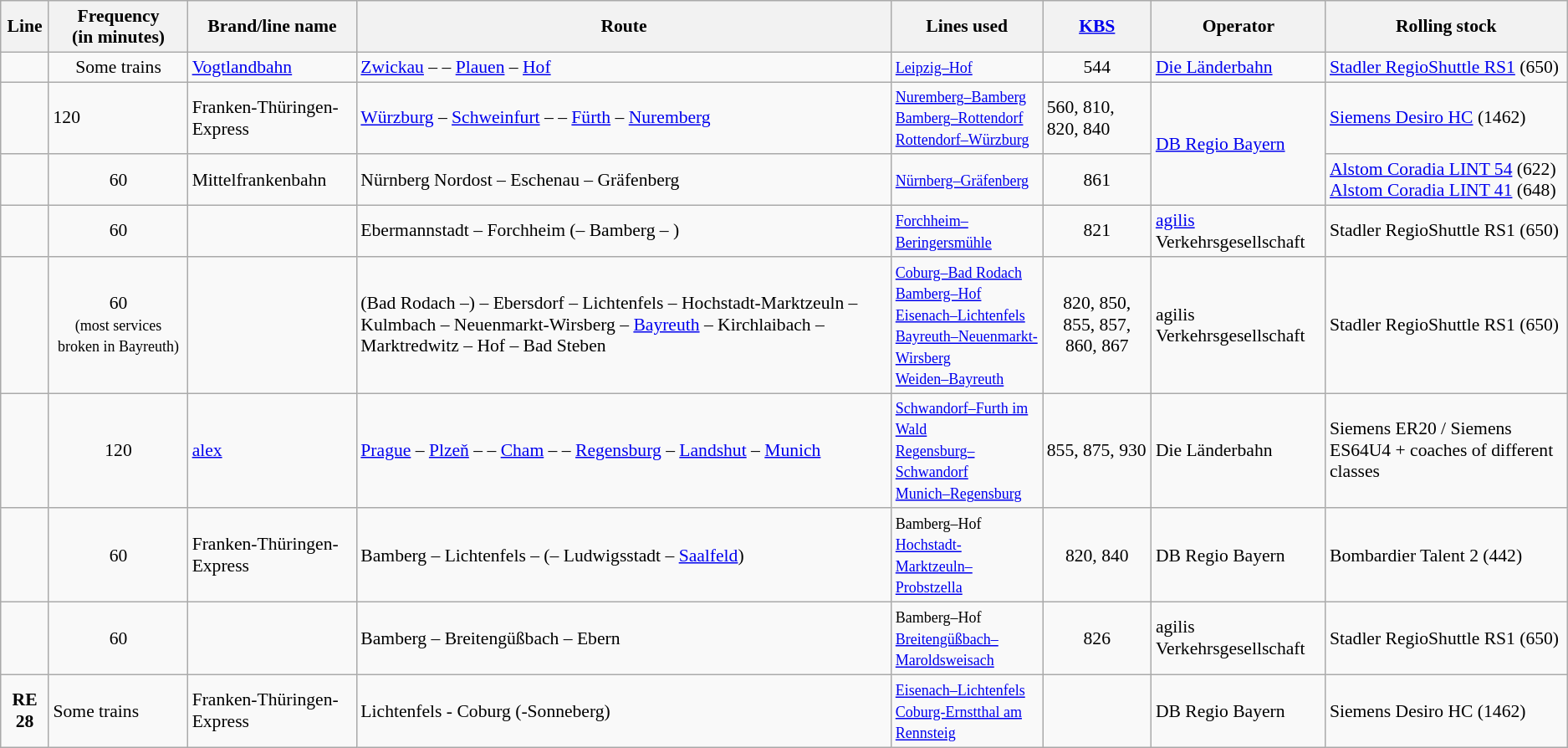<table class="wikitable sortable" style="font-size:90%">
<tr>
<th>Line</th>
<th>Frequency<br>(in minutes)</th>
<th>Brand/line name</th>
<th class="unsortable">Route</th>
<th class="unsortable">Lines used</th>
<th><a href='#'>KBS</a></th>
<th>Operator</th>
<th>Rolling stock</th>
</tr>
<tr id="RB 2 (SN)">
<td align="center"></td>
<td align="center">Some trains</td>
<td><a href='#'>Vogtlandbahn</a></td>
<td><a href='#'>Zwickau</a> – – <a href='#'>Plauen</a> – <a href='#'>Hof</a></td>
<td><a href='#'><small>Leipzig–Hof</small></a></td>
<td align="center">544</td>
<td><a href='#'>Die Länderbahn</a></td>
<td><a href='#'>Stadler RegioShuttle RS1</a> (650)</td>
</tr>
<tr id="RE 20">
<td align="center"></td>
<td>120</td>
<td>Franken-Thüringen-Express</td>
<td><a href='#'>Würzburg</a> – <a href='#'>Schweinfurt</a> –  – <a href='#'>Fürth</a> – <a href='#'>Nuremberg</a></td>
<td><small><a href='#'>Nuremberg–Bamberg</a><br><a href='#'>Bamberg–Rottendorf</a><br><a href='#'>Rottendorf–Würzburg</a></small></td>
<td>560, 810, 820, 840</td>
<td rowspan=2><a href='#'>DB Regio Bayern</a></td>
<td><a href='#'>Siemens Desiro HC</a> (1462)</td>
</tr>
<tr id="RB 21">
<td align="center"></td>
<td align="center">60</td>
<td>Mittelfrankenbahn</td>
<td>Nürnberg Nordost – Eschenau – Gräfenberg</td>
<td><a href='#'><small>Nürnberg–Gräfenberg</small></a></td>
<td align="center">861</td>
<td><a href='#'>Alstom Coradia LINT 54</a> (622)<br><a href='#'>Alstom Coradia LINT 41</a> (648)</td>
</tr>
<tr id="RB 22">
<td align="center"></td>
<td align="center">60</td>
<td></td>
<td>Ebermannstadt – Forchheim (– Bamberg – )</td>
<td><a href='#'><small>Forchheim–Beringersmühle</small></a></td>
<td align="center">821</td>
<td><a href='#'>agilis</a> Verkehrsgesellschaft</td>
<td>Stadler RegioShuttle RS1 (650)</td>
</tr>
<tr id="RB 24">
<td align="center"></td>
<td align="center">60<br><small>(most services broken in Bayreuth)</small></td>
<td></td>
<td>(Bad Rodach –)  – Ebersdorf – Lichtenfels – Hochstadt-Marktzeuln – Kulmbach – Neuenmarkt-Wirsberg – <a href='#'>Bayreuth</a> – Kirchlaibach – Marktredwitz – Hof – Bad Steben</td>
<td><small><a href='#'>Coburg–Bad Rodach</a><br><a href='#'>Bamberg–Hof</a><br><a href='#'>Eisenach–Lichtenfels</a><br><a href='#'>Bayreuth–Neuenmarkt-Wirsberg</a><br><a href='#'>Weiden–Bayreuth</a></small></td>
<td align="center">820, 850, 855, 857, 860, 867</td>
<td>agilis Verkehrsgesellschaft</td>
<td>Stadler RegioShuttle RS1 (650)</td>
</tr>
<tr id="RE 25">
<td align="center"></td>
<td align="center">120</td>
<td><a href='#'>alex</a></td>
<td><a href='#'>Prague</a> – <a href='#'>Plzeň</a> –  – <a href='#'>Cham</a> –  – <a href='#'>Regensburg</a> – <a href='#'>Landshut</a> – <a href='#'>Munich</a></td>
<td><small><a href='#'>Schwandorf–Furth im Wald</a><br><a href='#'>Regensburg–Schwandorf</a><br><a href='#'>Munich–Regensburg</a></small></td>
<td>855, 875, 930</td>
<td>Die Länderbahn</td>
<td>Siemens ER20 / Siemens ES64U4 + coaches of different classes</td>
</tr>
<tr id="RB 25">
<td align="center"></td>
<td align="center">60</td>
<td>Franken-Thüringen-Express</td>
<td>Bamberg – Lichtenfels –  (– Ludwigsstadt – <a href='#'>Saalfeld</a>)</td>
<td><small>Bamberg–Hof<br><a href='#'>Hochstadt-Marktzeuln–Probstzella</a></small></td>
<td align="center">820, 840</td>
<td>DB Regio Bayern</td>
<td>Bombardier Talent 2 (442)</td>
</tr>
<tr id="RB 26">
<td align="center"></td>
<td align="center">60</td>
<td></td>
<td>Bamberg – Breitengüßbach – Ebern</td>
<td><small>Bamberg–Hof<br><a href='#'>Breitengüßbach–Maroldsweisach</a></small></td>
<td align="center">826</td>
<td>agilis Verkehrsgesellschaft</td>
<td>Stadler RegioShuttle RS1 (650)</td>
</tr>
<tr>
<td align="center"><strong>RE 28</strong></td>
<td>Some trains</td>
<td>Franken-Thüringen-Express</td>
<td>Lichtenfels - Coburg (-Sonneberg)</td>
<td><small><a href='#'>Eisenach–Lichtenfels</a><br><a href='#'>Coburg-Ernstthal am Rennsteig</a></small></td>
<td></td>
<td>DB Regio Bayern</td>
<td>Siemens Desiro HC (1462)</td>
</tr>
</table>
